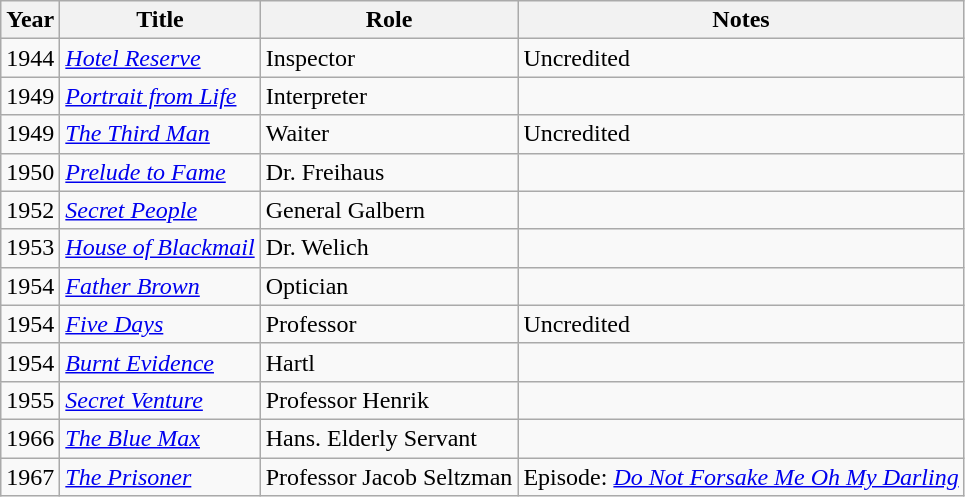<table class="wikitable">
<tr>
<th>Year</th>
<th>Title</th>
<th>Role</th>
<th>Notes</th>
</tr>
<tr>
<td>1944</td>
<td><em><a href='#'>Hotel Reserve</a></em></td>
<td>Inspector</td>
<td>Uncredited</td>
</tr>
<tr>
<td>1949</td>
<td><em><a href='#'>Portrait from Life</a></em></td>
<td>Interpreter</td>
<td></td>
</tr>
<tr>
<td>1949</td>
<td><em><a href='#'>The Third Man</a></em></td>
<td>Waiter</td>
<td>Uncredited</td>
</tr>
<tr>
<td>1950</td>
<td><em><a href='#'>Prelude to Fame</a></em></td>
<td>Dr. Freihaus</td>
<td></td>
</tr>
<tr>
<td>1952</td>
<td><em><a href='#'>Secret People</a></em></td>
<td>General Galbern</td>
<td></td>
</tr>
<tr>
<td>1953</td>
<td><em><a href='#'>House of Blackmail</a></em></td>
<td>Dr. Welich</td>
<td></td>
</tr>
<tr>
<td>1954</td>
<td><em><a href='#'>Father Brown</a></em></td>
<td>Optician</td>
<td></td>
</tr>
<tr>
<td>1954</td>
<td><em><a href='#'>Five Days</a></em></td>
<td>Professor</td>
<td>Uncredited</td>
</tr>
<tr>
<td>1954</td>
<td><em><a href='#'>Burnt Evidence</a></em></td>
<td>Hartl</td>
<td></td>
</tr>
<tr>
<td>1955</td>
<td><em><a href='#'>Secret Venture</a></em></td>
<td>Professor Henrik</td>
<td></td>
</tr>
<tr>
<td>1966</td>
<td><em><a href='#'>The Blue Max</a></em></td>
<td>Hans. Elderly Servant</td>
<td></td>
</tr>
<tr>
<td>1967</td>
<td><em><a href='#'>The Prisoner</a></em></td>
<td>Professor Jacob Seltzman</td>
<td>Episode: <em><a href='#'>Do Not Forsake Me Oh My Darling</a></em></td>
</tr>
</table>
